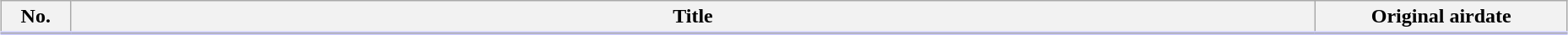<table class="wikitable" style="width:98%; margin:auto; background:#FFF;">
<tr style="border-bottom: 3px solid #CCF;">
<th style="width:3em;">No.</th>
<th>Title</th>
<th style="width:12em;">Original airdate</th>
</tr>
<tr>
</tr>
</table>
